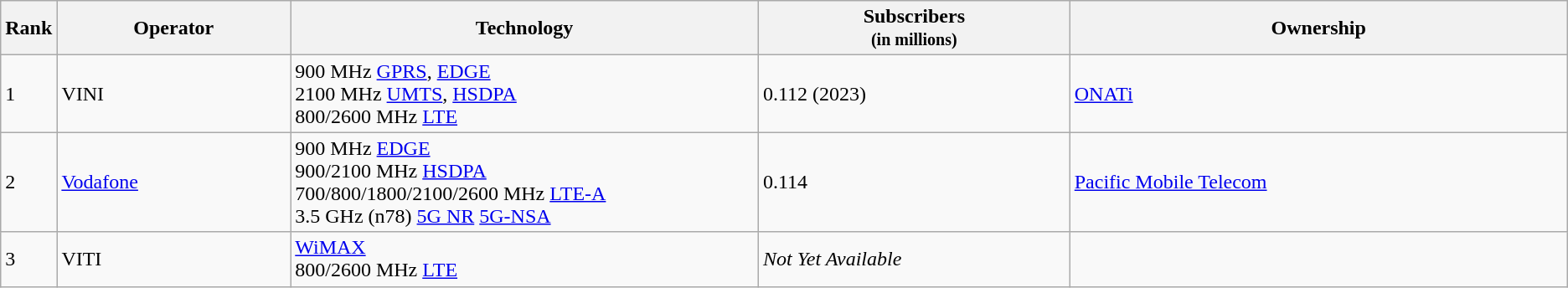<table class="wikitable">
<tr>
<th style="width:3%;">Rank</th>
<th style="width:15%;">Operator</th>
<th style="width:30%;">Technology</th>
<th style="width:20%;">Subscribers<br><small>(in millions)</small></th>
<th style="width:32%;">Ownership</th>
</tr>
<tr>
<td>1</td>
<td>VINI</td>
<td>900 MHz <a href='#'>GPRS</a>, <a href='#'>EDGE</a><br>2100 MHz <a href='#'>UMTS</a>, <a href='#'>HSDPA</a><br>800/2600 MHz <a href='#'>LTE</a></td>
<td>0.112 (2023)</td>
<td><a href='#'>ONATi</a></td>
</tr>
<tr>
<td>2</td>
<td><a href='#'>Vodafone</a></td>
<td>900 MHz <a href='#'>EDGE</a><br>900/2100 MHz <a href='#'>HSDPA</a><br>700/800/1800/2100/2600 MHz <a href='#'>LTE-A</a><br>3.5 GHz (n78) <a href='#'>5G NR</a> <a href='#'>5G-NSA</a></td>
<td>0.114</td>
<td><a href='#'>Pacific Mobile Telecom</a></td>
</tr>
<tr>
<td>3</td>
<td>VITI</td>
<td><a href='#'>WiMAX</a><br>800/2600 MHz <a href='#'>LTE</a></td>
<td><em>Not Yet Available</em></td>
<td></td>
</tr>
</table>
